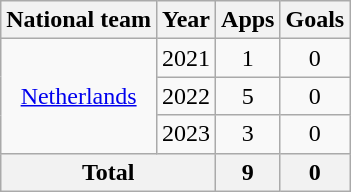<table class="wikitable" style="text-align: center;">
<tr>
<th>National team</th>
<th>Year</th>
<th>Apps</th>
<th>Goals</th>
</tr>
<tr>
<td rowspan="3"><a href='#'>Netherlands</a></td>
<td>2021</td>
<td>1</td>
<td>0</td>
</tr>
<tr>
<td>2022</td>
<td>5</td>
<td>0</td>
</tr>
<tr>
<td>2023</td>
<td>3</td>
<td>0</td>
</tr>
<tr>
<th colspan="2">Total</th>
<th>9</th>
<th>0</th>
</tr>
</table>
